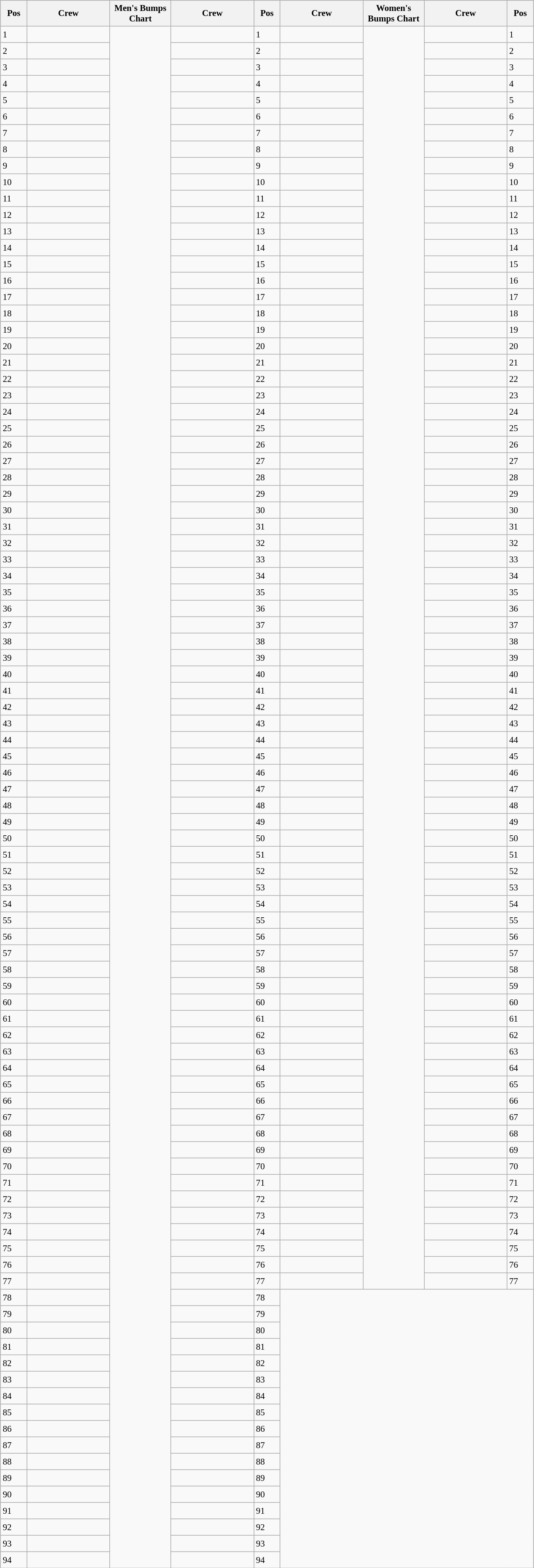<table class="wikitable" style="font-size:88%; white-space:nowrap; margin:0.5em auto">
<tr style="white-space:normal">
<th width=35>Pos</th>
<th width=125>Crew</th>
<th width=90>Men's Bumps Chart</th>
<th width=125>Crew</th>
<th width=35>Pos</th>
<th width=125>Crew</th>
<th width=90>Women's Bumps Chart</th>
<th width=125>Crew</th>
<th width=35>Pos</th>
</tr>
<tr style="height:26px">
<td>1</td>
<td></td>
<td rowspan="94"  style="padding:0"></td>
<td></td>
<td>1</td>
<td></td>
<td rowspan="77"  style="padding:0"></td>
<td></td>
<td>1</td>
</tr>
<tr style="height:26px">
<td>2</td>
<td></td>
<td></td>
<td>2</td>
<td></td>
<td></td>
<td>2</td>
</tr>
<tr style="height:26px">
<td>3</td>
<td></td>
<td></td>
<td>3</td>
<td></td>
<td></td>
<td>3</td>
</tr>
<tr style="height:26px">
<td>4</td>
<td></td>
<td></td>
<td>4</td>
<td></td>
<td></td>
<td>4</td>
</tr>
<tr style="height:26px">
<td>5</td>
<td></td>
<td></td>
<td>5</td>
<td></td>
<td></td>
<td>5</td>
</tr>
<tr style="height:26px">
<td>6</td>
<td></td>
<td></td>
<td>6</td>
<td></td>
<td></td>
<td>6</td>
</tr>
<tr style="height:26px">
<td>7</td>
<td></td>
<td></td>
<td>7</td>
<td></td>
<td></td>
<td>7</td>
</tr>
<tr style="height:26px">
<td>8</td>
<td></td>
<td></td>
<td>8</td>
<td></td>
<td></td>
<td>8</td>
</tr>
<tr style="height:26px">
<td>9</td>
<td></td>
<td></td>
<td>9</td>
<td></td>
<td></td>
<td>9</td>
</tr>
<tr style="height:26px">
<td>10</td>
<td></td>
<td></td>
<td>10</td>
<td></td>
<td></td>
<td>10</td>
</tr>
<tr style="height:26px">
<td>11</td>
<td></td>
<td></td>
<td>11</td>
<td></td>
<td></td>
<td>11</td>
</tr>
<tr style="height:26px">
<td>12</td>
<td></td>
<td></td>
<td>12</td>
<td></td>
<td></td>
<td>12</td>
</tr>
<tr style="height:26px">
<td>13</td>
<td></td>
<td></td>
<td>13</td>
<td></td>
<td></td>
<td>13</td>
</tr>
<tr style="height:26px">
<td>14</td>
<td></td>
<td></td>
<td>14</td>
<td></td>
<td></td>
<td>14</td>
</tr>
<tr style="height:26px">
<td>15</td>
<td></td>
<td></td>
<td>15</td>
<td></td>
<td></td>
<td>15</td>
</tr>
<tr style="height:26px">
<td>16</td>
<td></td>
<td></td>
<td>16</td>
<td></td>
<td></td>
<td>16</td>
</tr>
<tr style="height:26px">
<td>17</td>
<td></td>
<td></td>
<td>17</td>
<td></td>
<td></td>
<td>17</td>
</tr>
<tr style="height:26px">
<td>18</td>
<td></td>
<td></td>
<td>18</td>
<td></td>
<td></td>
<td>18</td>
</tr>
<tr style="height:26px">
<td>19</td>
<td></td>
<td></td>
<td>19</td>
<td></td>
<td></td>
<td>19</td>
</tr>
<tr style="height:26px">
<td>20</td>
<td></td>
<td></td>
<td>20</td>
<td></td>
<td></td>
<td>20</td>
</tr>
<tr style="height:26px">
<td>21</td>
<td></td>
<td></td>
<td>21</td>
<td></td>
<td></td>
<td>21</td>
</tr>
<tr style="height:26px">
<td>22</td>
<td></td>
<td></td>
<td>22</td>
<td></td>
<td></td>
<td>22</td>
</tr>
<tr style="height:26px">
<td>23</td>
<td></td>
<td></td>
<td>23</td>
<td></td>
<td></td>
<td>23</td>
</tr>
<tr style="height:26px">
<td>24</td>
<td></td>
<td></td>
<td>24</td>
<td></td>
<td></td>
<td>24</td>
</tr>
<tr style="height:26px">
<td>25</td>
<td></td>
<td></td>
<td>25</td>
<td></td>
<td></td>
<td>25</td>
</tr>
<tr style="height:26px">
<td>26</td>
<td></td>
<td></td>
<td>26</td>
<td></td>
<td></td>
<td>26</td>
</tr>
<tr style="height:26px">
<td>27</td>
<td></td>
<td></td>
<td>27</td>
<td></td>
<td></td>
<td>27</td>
</tr>
<tr style="height:26px">
<td>28</td>
<td></td>
<td></td>
<td>28</td>
<td></td>
<td></td>
<td>28</td>
</tr>
<tr style="height:26px">
<td>29</td>
<td></td>
<td></td>
<td>29</td>
<td></td>
<td></td>
<td>29</td>
</tr>
<tr style="height:26px">
<td>30</td>
<td></td>
<td></td>
<td>30</td>
<td></td>
<td></td>
<td>30</td>
</tr>
<tr style="height:26px">
<td>31</td>
<td></td>
<td></td>
<td>31</td>
<td></td>
<td></td>
<td>31</td>
</tr>
<tr style="height:26px">
<td>32</td>
<td></td>
<td></td>
<td>32</td>
<td></td>
<td></td>
<td>32</td>
</tr>
<tr style="height:26px">
<td>33</td>
<td></td>
<td></td>
<td>33</td>
<td></td>
<td></td>
<td>33</td>
</tr>
<tr style="height:26px">
<td>34</td>
<td></td>
<td></td>
<td>34</td>
<td></td>
<td></td>
<td>34</td>
</tr>
<tr style="height:26px">
<td>35</td>
<td></td>
<td></td>
<td>35</td>
<td></td>
<td></td>
<td>35</td>
</tr>
<tr style="height:26px">
<td>36</td>
<td></td>
<td></td>
<td>36</td>
<td></td>
<td></td>
<td>36</td>
</tr>
<tr style="height:26px">
<td>37</td>
<td></td>
<td></td>
<td>37</td>
<td></td>
<td></td>
<td>37</td>
</tr>
<tr style="height:26px">
<td>38</td>
<td></td>
<td></td>
<td>38</td>
<td></td>
<td></td>
<td>38</td>
</tr>
<tr style="height:26px">
<td>39</td>
<td></td>
<td></td>
<td>39</td>
<td></td>
<td></td>
<td>39</td>
</tr>
<tr style="height:26px">
<td>40</td>
<td></td>
<td></td>
<td>40</td>
<td></td>
<td></td>
<td>40</td>
</tr>
<tr style="height:26px">
<td>41</td>
<td></td>
<td></td>
<td>41</td>
<td></td>
<td></td>
<td>41</td>
</tr>
<tr style="height:26px">
<td>42</td>
<td></td>
<td></td>
<td>42</td>
<td></td>
<td></td>
<td>42</td>
</tr>
<tr style="height:26px">
<td>43</td>
<td></td>
<td></td>
<td>43</td>
<td></td>
<td></td>
<td>43</td>
</tr>
<tr style="height:26px">
<td>44</td>
<td></td>
<td></td>
<td>44</td>
<td></td>
<td></td>
<td>44</td>
</tr>
<tr style="height:26px">
<td>45</td>
<td></td>
<td></td>
<td>45</td>
<td></td>
<td></td>
<td>45</td>
</tr>
<tr style="height:26px">
<td>46</td>
<td></td>
<td></td>
<td>46</td>
<td></td>
<td></td>
<td>46</td>
</tr>
<tr style="height:26px">
<td>47</td>
<td></td>
<td></td>
<td>47</td>
<td></td>
<td></td>
<td>47</td>
</tr>
<tr style="height:26px">
<td>48</td>
<td></td>
<td></td>
<td>48</td>
<td></td>
<td></td>
<td>48</td>
</tr>
<tr style="height:26px">
<td>49</td>
<td></td>
<td></td>
<td>49</td>
<td></td>
<td></td>
<td>49</td>
</tr>
<tr style="height:26px">
<td>50</td>
<td></td>
<td></td>
<td>50</td>
<td></td>
<td></td>
<td>50</td>
</tr>
<tr style="height:26px">
<td>51</td>
<td></td>
<td></td>
<td>51</td>
<td></td>
<td></td>
<td>51</td>
</tr>
<tr style="height:26px">
<td>52</td>
<td></td>
<td></td>
<td>52</td>
<td></td>
<td></td>
<td>52</td>
</tr>
<tr style="height:26px">
<td>53</td>
<td></td>
<td></td>
<td>53</td>
<td></td>
<td></td>
<td>53</td>
</tr>
<tr style="height:26px">
<td>54</td>
<td></td>
<td></td>
<td>54</td>
<td></td>
<td></td>
<td>54</td>
</tr>
<tr style="height:26px">
<td>55</td>
<td></td>
<td></td>
<td>55</td>
<td></td>
<td></td>
<td>55</td>
</tr>
<tr style="height:26px">
<td>56</td>
<td></td>
<td></td>
<td>56</td>
<td></td>
<td></td>
<td>56</td>
</tr>
<tr style="height:26px">
<td>57</td>
<td></td>
<td></td>
<td>57</td>
<td></td>
<td></td>
<td>57</td>
</tr>
<tr style="height:26px">
<td>58</td>
<td></td>
<td></td>
<td>58</td>
<td></td>
<td></td>
<td>58</td>
</tr>
<tr style="height:26px">
<td>59</td>
<td></td>
<td></td>
<td>59</td>
<td></td>
<td></td>
<td>59</td>
</tr>
<tr style="height:26px">
<td>60</td>
<td></td>
<td></td>
<td>60</td>
<td></td>
<td></td>
<td>60</td>
</tr>
<tr style="height:26px">
<td>61</td>
<td></td>
<td></td>
<td>61</td>
<td></td>
<td></td>
<td>61</td>
</tr>
<tr style="height:26px">
<td>62</td>
<td></td>
<td></td>
<td>62</td>
<td></td>
<td></td>
<td>62</td>
</tr>
<tr style="height:26px">
<td>63</td>
<td></td>
<td></td>
<td>63</td>
<td></td>
<td></td>
<td>63</td>
</tr>
<tr style="height:26px">
<td>64</td>
<td></td>
<td></td>
<td>64</td>
<td></td>
<td></td>
<td>64</td>
</tr>
<tr style="height:26px">
<td>65</td>
<td></td>
<td></td>
<td>65</td>
<td></td>
<td></td>
<td>65</td>
</tr>
<tr style="height:26px">
<td>66</td>
<td></td>
<td></td>
<td>66</td>
<td></td>
<td></td>
<td>66</td>
</tr>
<tr style="height:26px">
<td>67</td>
<td></td>
<td></td>
<td>67</td>
<td></td>
<td></td>
<td>67</td>
</tr>
<tr style="height:26px">
<td>68</td>
<td></td>
<td></td>
<td>68</td>
<td></td>
<td></td>
<td>68</td>
</tr>
<tr style="height:26px">
<td>69</td>
<td></td>
<td></td>
<td>69</td>
<td></td>
<td></td>
<td>69</td>
</tr>
<tr style="height:26px">
<td>70</td>
<td></td>
<td></td>
<td>70</td>
<td></td>
<td></td>
<td>70</td>
</tr>
<tr style="height:26px">
<td>71</td>
<td></td>
<td></td>
<td>71</td>
<td></td>
<td></td>
<td>71</td>
</tr>
<tr style="height:26px">
<td>72</td>
<td></td>
<td></td>
<td>72</td>
<td></td>
<td></td>
<td>72</td>
</tr>
<tr style="height:26px">
<td>73</td>
<td></td>
<td></td>
<td>73</td>
<td></td>
<td></td>
<td>73</td>
</tr>
<tr style="height:26px">
<td>74</td>
<td></td>
<td></td>
<td>74</td>
<td></td>
<td></td>
<td>74</td>
</tr>
<tr style="height:26px">
<td>75</td>
<td></td>
<td></td>
<td>75</td>
<td></td>
<td></td>
<td>75</td>
</tr>
<tr style="height:26px">
<td>76</td>
<td></td>
<td></td>
<td>76</td>
<td></td>
<td></td>
<td>76</td>
</tr>
<tr style="height:26px">
<td>77</td>
<td></td>
<td></td>
<td>77</td>
<td></td>
<td></td>
<td>77</td>
</tr>
<tr style="height:26px">
<td>78</td>
<td></td>
<td></td>
<td>78</td>
<td colspan="4" rowspan="17"> </td>
</tr>
<tr style="height:26px">
<td>79</td>
<td></td>
<td></td>
<td>79</td>
</tr>
<tr style="height:26px">
<td>80</td>
<td></td>
<td></td>
<td>80</td>
</tr>
<tr style="height:26px">
<td>81</td>
<td></td>
<td></td>
<td>81</td>
</tr>
<tr style="height:26px">
<td>82</td>
<td></td>
<td></td>
<td>82</td>
</tr>
<tr style="height:26px">
<td>83</td>
<td></td>
<td></td>
<td>83</td>
</tr>
<tr style="height:26px">
<td>84</td>
<td></td>
<td></td>
<td>84</td>
</tr>
<tr style="height:26px">
<td>85</td>
<td></td>
<td></td>
<td>85</td>
</tr>
<tr style="height:26px">
<td>86</td>
<td></td>
<td></td>
<td>86</td>
</tr>
<tr style="height:26px">
<td>87</td>
<td></td>
<td></td>
<td>87</td>
</tr>
<tr style="height:26px">
<td>88</td>
<td></td>
<td></td>
<td>88</td>
</tr>
<tr style="height:26px">
<td>89</td>
<td></td>
<td></td>
<td>89</td>
</tr>
<tr style="height:26px">
<td>90</td>
<td></td>
<td></td>
<td>90</td>
</tr>
<tr style="height:26px">
<td>91</td>
<td></td>
<td></td>
<td>91</td>
</tr>
<tr style="height:26px">
<td>92</td>
<td></td>
<td></td>
<td>92</td>
</tr>
<tr style="height:26px">
<td>93</td>
<td></td>
<td></td>
<td>93</td>
</tr>
<tr style="height:26px">
<td>94</td>
<td></td>
<td></td>
<td>94</td>
</tr>
</table>
